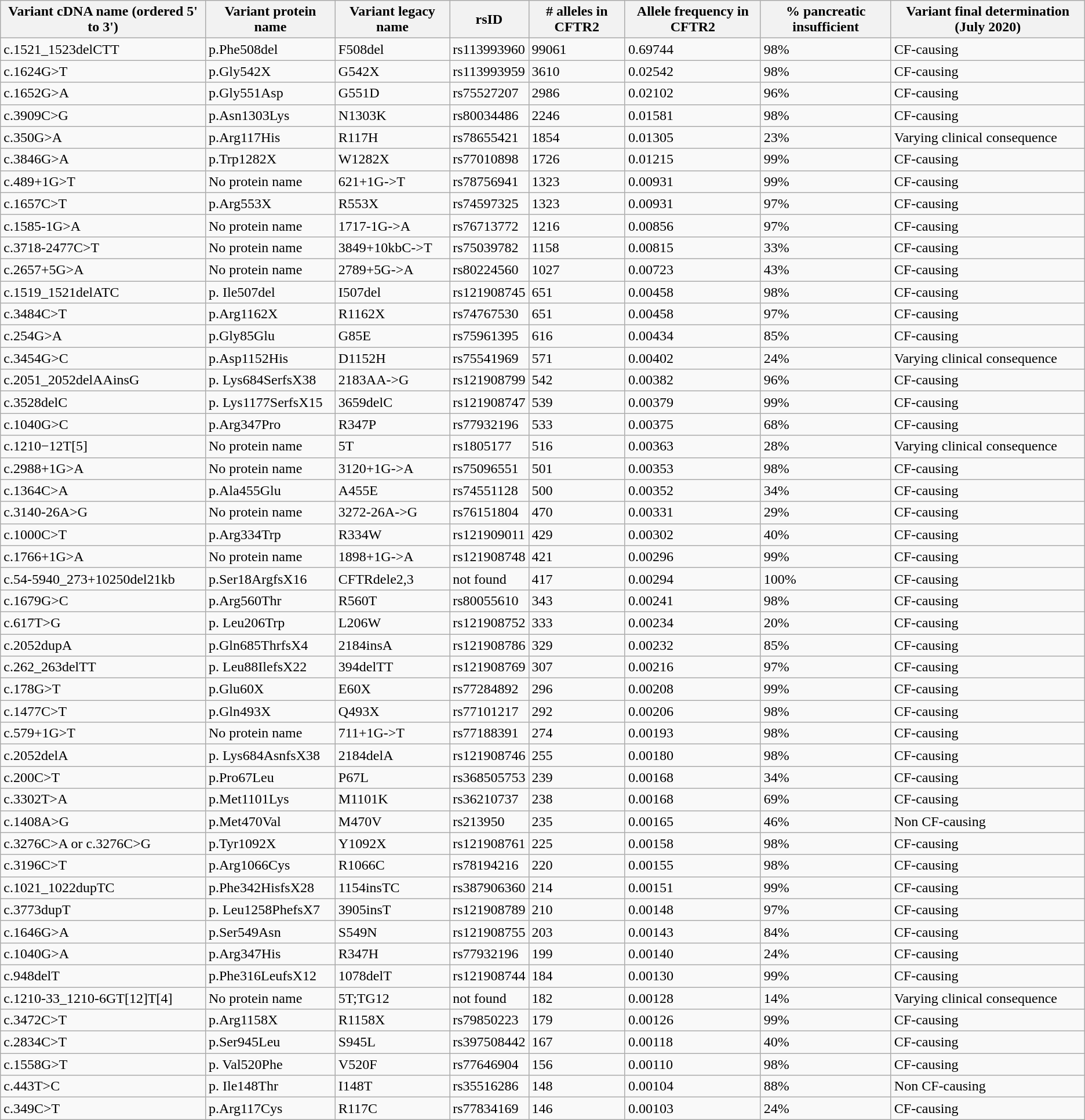<table class="wikitable">
<tr>
<th>Variant cDNA name (ordered 5' to 3')</th>
<th>Variant protein name</th>
<th>Variant legacy name</th>
<th>rsID</th>
<th># alleles in CFTR2</th>
<th>Allele frequency in CFTR2</th>
<th>% pancreatic insufficient</th>
<th>Variant final determination (July 2020)</th>
</tr>
<tr>
<td>c.1521_1523delCTT</td>
<td>p.Phe508del</td>
<td>F508del</td>
<td>rs113993960</td>
<td>99061</td>
<td>0.69744</td>
<td>98%</td>
<td>CF-causing</td>
</tr>
<tr>
<td>c.1624G>T</td>
<td>p.Gly542X</td>
<td>G542X</td>
<td>rs113993959</td>
<td>3610</td>
<td>0.02542</td>
<td>98%</td>
<td>CF-causing</td>
</tr>
<tr>
<td>c.1652G>A</td>
<td>p.Gly551Asp</td>
<td>G551D</td>
<td>rs75527207</td>
<td>2986</td>
<td>0.02102</td>
<td>96%</td>
<td>CF-causing</td>
</tr>
<tr>
<td>c.3909C>G</td>
<td>p.Asn1303Lys</td>
<td>N1303K</td>
<td>rs80034486</td>
<td>2246</td>
<td>0.01581</td>
<td>98%</td>
<td>CF-causing</td>
</tr>
<tr>
<td>c.350G>A</td>
<td>p.Arg117His</td>
<td>R117H</td>
<td>rs78655421</td>
<td>1854</td>
<td>0.01305</td>
<td>23%</td>
<td>Varying clinical consequence</td>
</tr>
<tr>
<td>c.3846G>A</td>
<td>p.Trp1282X</td>
<td>W1282X</td>
<td>rs77010898</td>
<td>1726</td>
<td>0.01215</td>
<td>99%</td>
<td>CF-causing</td>
</tr>
<tr>
<td>c.489+1G>T</td>
<td>No protein name</td>
<td>621+1G->T</td>
<td>rs78756941</td>
<td>1323</td>
<td>0.00931</td>
<td>99%</td>
<td>CF-causing</td>
</tr>
<tr>
<td>c.1657C>T</td>
<td>p.Arg553X</td>
<td>R553X</td>
<td>rs74597325</td>
<td>1323</td>
<td>0.00931</td>
<td>97%</td>
<td>CF-causing</td>
</tr>
<tr>
<td>c.1585-1G>A</td>
<td>No protein name</td>
<td>1717-1G->A</td>
<td>rs76713772</td>
<td>1216</td>
<td>0.00856</td>
<td>97%</td>
<td>CF-causing</td>
</tr>
<tr>
<td>c.3718-2477C>T</td>
<td>No protein name</td>
<td>3849+10kbC->T</td>
<td>rs75039782</td>
<td>1158</td>
<td>0.00815</td>
<td>33%</td>
<td>CF-causing</td>
</tr>
<tr>
<td>c.2657+5G>A</td>
<td>No protein name</td>
<td>2789+5G->A</td>
<td>rs80224560</td>
<td>1027</td>
<td>0.00723</td>
<td>43%</td>
<td>CF-causing</td>
</tr>
<tr>
<td>c.1519_1521delATC</td>
<td>p. Ile507del</td>
<td>I507del</td>
<td>rs121908745</td>
<td>651</td>
<td>0.00458</td>
<td>98%</td>
<td>CF-causing</td>
</tr>
<tr>
<td>c.3484C>T</td>
<td>p.Arg1162X</td>
<td>R1162X</td>
<td>rs74767530</td>
<td>651</td>
<td>0.00458</td>
<td>97%</td>
<td>CF-causing</td>
</tr>
<tr>
<td>c.254G>A</td>
<td>p.Gly85Glu</td>
<td>G85E</td>
<td>rs75961395</td>
<td>616</td>
<td>0.00434</td>
<td>85%</td>
<td>CF-causing</td>
</tr>
<tr>
<td>c.3454G>C</td>
<td>p.Asp1152His</td>
<td>D1152H</td>
<td>rs75541969</td>
<td>571</td>
<td>0.00402</td>
<td>24%</td>
<td>Varying clinical consequence</td>
</tr>
<tr>
<td>c.2051_2052delAAinsG</td>
<td>p. Lys684SerfsX38</td>
<td>2183AA->G</td>
<td>rs121908799</td>
<td>542</td>
<td>0.00382</td>
<td>96%</td>
<td>CF-causing</td>
</tr>
<tr>
<td>c.3528delC</td>
<td>p. Lys1177SerfsX15</td>
<td>3659delC</td>
<td>rs121908747</td>
<td>539</td>
<td>0.00379</td>
<td>99%</td>
<td>CF-causing</td>
</tr>
<tr>
<td>c.1040G>C</td>
<td>p.Arg347Pro</td>
<td>R347P</td>
<td>rs77932196</td>
<td>533</td>
<td>0.00375</td>
<td>68%</td>
<td>CF-causing</td>
</tr>
<tr>
<td>c.1210−12T[5]</td>
<td>No protein name</td>
<td>5T</td>
<td>rs1805177</td>
<td>516</td>
<td>0.00363</td>
<td>28%</td>
<td>Varying clinical consequence</td>
</tr>
<tr>
<td>c.2988+1G>A</td>
<td>No protein name</td>
<td>3120+1G->A</td>
<td>rs75096551</td>
<td>501</td>
<td>0.00353</td>
<td>98%</td>
<td>CF-causing</td>
</tr>
<tr>
<td>c.1364C>A</td>
<td>p.Ala455Glu</td>
<td>A455E</td>
<td>rs74551128</td>
<td>500</td>
<td>0.00352</td>
<td>34%</td>
<td>CF-causing</td>
</tr>
<tr>
<td>c.3140-26A>G</td>
<td>No protein name</td>
<td>3272-26A->G</td>
<td>rs76151804</td>
<td>470</td>
<td>0.00331</td>
<td>29%</td>
<td>CF-causing</td>
</tr>
<tr>
<td>c.1000C>T</td>
<td>p.Arg334Trp</td>
<td>R334W</td>
<td>rs121909011</td>
<td>429</td>
<td>0.00302</td>
<td>40%</td>
<td>CF-causing</td>
</tr>
<tr>
<td>c.1766+1G>A</td>
<td>No protein name</td>
<td>1898+1G->A</td>
<td>rs121908748</td>
<td>421</td>
<td>0.00296</td>
<td>99%</td>
<td>CF-causing</td>
</tr>
<tr>
<td>c.54-5940_273+10250del21kb</td>
<td>p.Ser18ArgfsX16</td>
<td>CFTRdele2,3</td>
<td>not found</td>
<td>417</td>
<td>0.00294</td>
<td>100%</td>
<td>CF-causing</td>
</tr>
<tr>
<td>c.1679G>C</td>
<td>p.Arg560Thr</td>
<td>R560T</td>
<td>rs80055610</td>
<td>343</td>
<td>0.00241</td>
<td>98%</td>
<td>CF-causing</td>
</tr>
<tr>
<td>c.617T>G</td>
<td>p. Leu206Trp</td>
<td>L206W</td>
<td>rs121908752</td>
<td>333</td>
<td>0.00234</td>
<td>20%</td>
<td>CF-causing</td>
</tr>
<tr>
<td>c.2052dupA</td>
<td>p.Gln685ThrfsX4</td>
<td>2184insA</td>
<td>rs121908786</td>
<td>329</td>
<td>0.00232</td>
<td>85%</td>
<td>CF-causing</td>
</tr>
<tr>
<td>c.262_263delTT</td>
<td>p. Leu88IlefsX22</td>
<td>394delTT</td>
<td>rs121908769</td>
<td>307</td>
<td>0.00216</td>
<td>97%</td>
<td>CF-causing</td>
</tr>
<tr>
<td>c.178G>T</td>
<td>p.Glu60X</td>
<td>E60X</td>
<td>rs77284892</td>
<td>296</td>
<td>0.00208</td>
<td>99%</td>
<td>CF-causing</td>
</tr>
<tr>
<td>c.1477C>T</td>
<td>p.Gln493X</td>
<td>Q493X</td>
<td>rs77101217</td>
<td>292</td>
<td>0.00206</td>
<td>98%</td>
<td>CF-causing</td>
</tr>
<tr>
<td>c.579+1G>T</td>
<td>No protein name</td>
<td>711+1G->T</td>
<td>rs77188391</td>
<td>274</td>
<td>0.00193</td>
<td>98%</td>
<td>CF-causing</td>
</tr>
<tr>
<td>c.2052delA</td>
<td>p. Lys684AsnfsX38</td>
<td>2184delA</td>
<td>rs121908746</td>
<td>255</td>
<td>0.00180</td>
<td>98%</td>
<td>CF-causing</td>
</tr>
<tr>
<td>c.200C>T</td>
<td>p.Pro67Leu</td>
<td>P67L</td>
<td>rs368505753</td>
<td>239</td>
<td>0.00168</td>
<td>34%</td>
<td>CF-causing</td>
</tr>
<tr>
<td>c.3302T>A</td>
<td>p.Met1101Lys</td>
<td>M1101K</td>
<td>rs36210737</td>
<td>238</td>
<td>0.00168</td>
<td>69%</td>
<td>CF-causing</td>
</tr>
<tr>
<td>c.1408A>G</td>
<td>p.Met470Val</td>
<td>M470V</td>
<td>rs213950</td>
<td>235</td>
<td>0.00165</td>
<td>46%</td>
<td>Non CF-causing</td>
</tr>
<tr>
<td>c.3276C>A or c.3276C>G</td>
<td>p.Tyr1092X</td>
<td>Y1092X</td>
<td>rs121908761</td>
<td>225</td>
<td>0.00158</td>
<td>98%</td>
<td>CF-causing</td>
</tr>
<tr>
<td>c.3196C>T</td>
<td>p.Arg1066Cys</td>
<td>R1066C</td>
<td>rs78194216</td>
<td>220</td>
<td>0.00155</td>
<td>98%</td>
<td>CF-causing</td>
</tr>
<tr>
<td>c.1021_1022dupTC</td>
<td>p.Phe342HisfsX28</td>
<td>1154insTC</td>
<td>rs387906360</td>
<td>214</td>
<td>0.00151</td>
<td>99%</td>
<td>CF-causing</td>
</tr>
<tr>
<td>c.3773dupT</td>
<td>p. Leu1258PhefsX7</td>
<td>3905insT</td>
<td>rs121908789</td>
<td>210</td>
<td>0.00148</td>
<td>97%</td>
<td>CF-causing</td>
</tr>
<tr>
<td>c.1646G>A</td>
<td>p.Ser549Asn</td>
<td>S549N</td>
<td>rs121908755</td>
<td>203</td>
<td>0.00143</td>
<td>84%</td>
<td>CF-causing</td>
</tr>
<tr>
<td>c.1040G>A</td>
<td>p.Arg347His</td>
<td>R347H</td>
<td>rs77932196</td>
<td>199</td>
<td>0.00140</td>
<td>24%</td>
<td>CF-causing</td>
</tr>
<tr>
<td>c.948delT</td>
<td>p.Phe316LeufsX12</td>
<td>1078delT</td>
<td>rs121908744</td>
<td>184</td>
<td>0.00130</td>
<td>99%</td>
<td>CF-causing</td>
</tr>
<tr>
<td>c.1210-33_1210-6GT[12]T[4]</td>
<td>No protein name</td>
<td>5T;TG12</td>
<td>not found</td>
<td>182</td>
<td>0.00128</td>
<td>14%</td>
<td>Varying clinical consequence</td>
</tr>
<tr>
<td>c.3472C>T</td>
<td>p.Arg1158X</td>
<td>R1158X</td>
<td>rs79850223</td>
<td>179</td>
<td>0.00126</td>
<td>99%</td>
<td>CF-causing</td>
</tr>
<tr>
<td>c.2834C>T</td>
<td>p.Ser945Leu</td>
<td>S945L</td>
<td>rs397508442</td>
<td>167</td>
<td>0.00118</td>
<td>40%</td>
<td>CF-causing</td>
</tr>
<tr>
<td>c.1558G>T</td>
<td>p. Val520Phe</td>
<td>V520F</td>
<td>rs77646904</td>
<td>156</td>
<td>0.00110</td>
<td>98%</td>
<td>CF-causing</td>
</tr>
<tr>
<td>c.443T>C</td>
<td>p. Ile148Thr</td>
<td>I148T</td>
<td>rs35516286</td>
<td>148</td>
<td>0.00104</td>
<td>88%</td>
<td>Non CF-causing</td>
</tr>
<tr>
<td>c.349C>T</td>
<td>p.Arg117Cys</td>
<td>R117C</td>
<td>rs77834169</td>
<td>146</td>
<td>0.00103</td>
<td>24%</td>
<td>CF-causing</td>
</tr>
</table>
